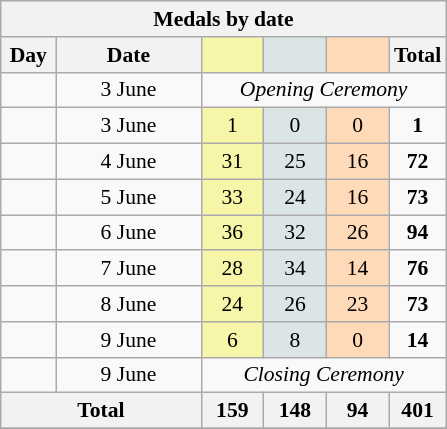<table class="wikitable" style="font-size:90%; text-align:center">
<tr style="background:#efefef;">
<th colspan=6><strong>Medals by date</strong></th>
</tr>
<tr>
<th width=30><strong>Day</strong></th>
<th width=90><strong>Date</strong></th>
<th width=35 style="background:#F7F6A8;"></th>
<th width=35 style="background:#DCE5E5;"></th>
<th width=35 style="background:#FFDAB9;"></th>
<th width=30><strong>Total</strong></th>
</tr>
<tr>
<td></td>
<td>3 June</td>
<td colspan="4" style="text-align:left center ;"> <em>Opening Ceremony</em></td>
</tr>
<tr>
<td></td>
<td>3 June</td>
<td style="background:#F7F6A8;">1</td>
<td style="background:#DCE5E5;">0</td>
<td style="background:#FFDAB9;">0</td>
<td><strong>1</strong></td>
</tr>
<tr>
<td></td>
<td>4 June</td>
<td style="background:#F7F6A8;">31</td>
<td style="background:#DCE5E5;">25</td>
<td style="background:#FFDAB9;">16</td>
<td><strong>72</strong></td>
</tr>
<tr>
<td></td>
<td>5 June</td>
<td style="background:#F7F6A8;">33</td>
<td style="background:#DCE5E5;">24</td>
<td style="background:#FFDAB9;">16</td>
<td><strong>73</strong></td>
</tr>
<tr>
<td></td>
<td>6 June</td>
<td style="background:#F7F6A8;">36</td>
<td style="background:#DCE5E5;">32</td>
<td style="background:#FFDAB9;">26</td>
<td><strong>94</strong></td>
</tr>
<tr>
<td></td>
<td>7 June</td>
<td style="background:#F7F6A8;">28</td>
<td style="background:#DCE5E5;">34</td>
<td style="background:#FFDAB9;">14</td>
<td><strong>76</strong></td>
</tr>
<tr>
<td></td>
<td>8 June</td>
<td style="background:#F7F6A8;">24</td>
<td style="background:#DCE5E5;">26</td>
<td style="background:#FFDAB9;">23</td>
<td><strong>73</strong></td>
</tr>
<tr>
<td></td>
<td>9 June</td>
<td style="background:#F7F6A8;">6</td>
<td style="background:#DCE5E5;">8</td>
<td style="background:#FFDAB9;">0</td>
<td><strong>14</strong></td>
</tr>
<tr>
<td></td>
<td>9 June</td>
<td colspan="4" style="text-align:left center ;"> <em>Closing Ceremony</em></td>
</tr>
<tr>
<th colspan="2">Total</th>
<th>159</th>
<th>148</th>
<th>94</th>
<th><strong>401</strong></th>
</tr>
<tr>
</tr>
</table>
